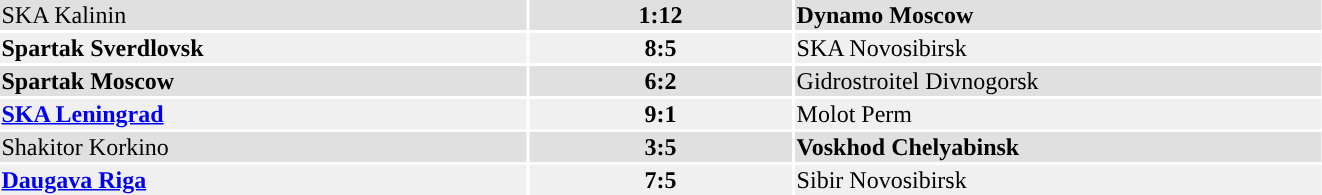<table width="70%">
<tr bgcolor="#e0e0e0">
<td style="width:40%;">SKA Kalinin</td>
<th style="width:20%;"><strong>1:12</strong></th>
<td style="width:40%;"><strong>Dynamo Moscow</strong></td>
</tr>
<tr bgcolor="#f0f0f0">
<td><strong>Spartak Sverdlovsk</strong></td>
<th><strong>8:5</strong></th>
<td>SKA Novosibirsk</td>
</tr>
<tr bgcolor="#e0e0e0">
<td><strong>Spartak Moscow</strong></td>
<th><strong>6:2</strong></th>
<td>Gidrostroitel Divnogorsk</td>
</tr>
<tr bgcolor="#f0f0f0">
<td><strong><a href='#'>SKA Leningrad</a></strong></td>
<td align="center"><strong>9:1</strong></td>
<td>Molot Perm</td>
</tr>
<tr bgcolor="#e0e0e0">
<td>Shakitor Korkino</td>
<th><strong>3:5</strong></th>
<td><strong>Voskhod Chelyabinsk</strong></td>
</tr>
<tr bgcolor="#f0f0f0">
<td><strong><a href='#'>Daugava Riga</a></strong></td>
<td align="center"><strong>7:5</strong></td>
<td>Sibir Novosibirsk</td>
</tr>
</table>
